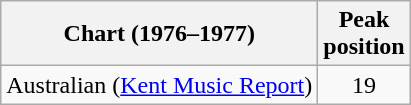<table class="wikitable">
<tr>
<th>Chart (1976–1977)</th>
<th>Peak<br>position</th>
</tr>
<tr>
<td>Australian (<a href='#'>Kent Music Report</a>)</td>
<td align="center">19</td>
</tr>
</table>
